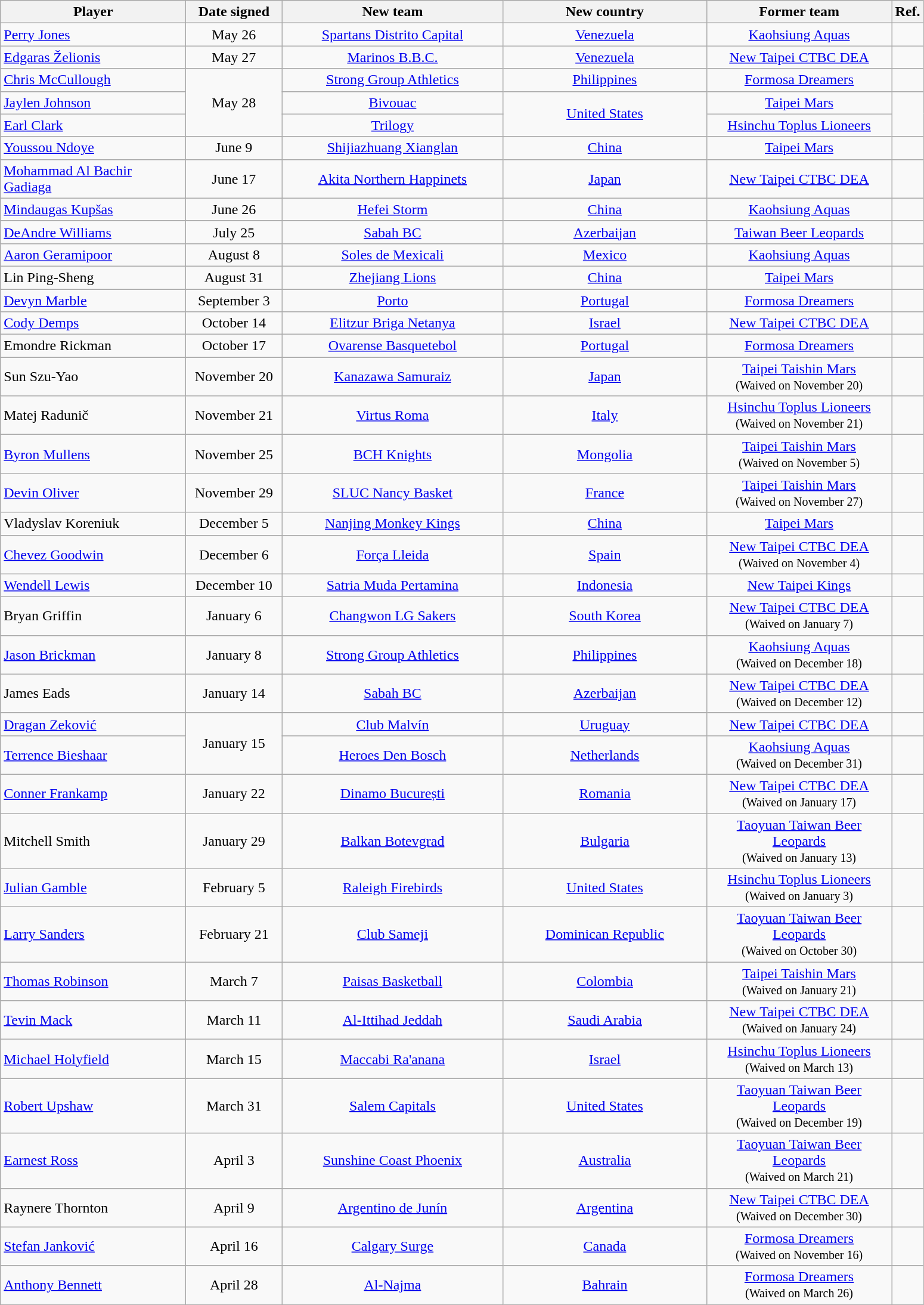<table class="wikitable sortable" style="text-align:left">
<tr>
<th style="width:200px">Player</th>
<th style="width:100px">Date signed</th>
<th style="width:240px">New team</th>
<th style="width:220px">New country</th>
<th style="width:200px">Former team</th>
<th class="unsortable">Ref.</th>
</tr>
<tr>
<td align="left"><a href='#'>Perry Jones</a></td>
<td align="center">May 26</td>
<td align="center"><a href='#'>Spartans Distrito Capital</a></td>
<td align="center"><a href='#'>Venezuela</a></td>
<td align="center"><a href='#'>Kaohsiung Aquas</a></td>
<td align="center"></td>
</tr>
<tr>
<td align="left"><a href='#'>Edgaras Želionis</a></td>
<td align="center">May 27</td>
<td align="center"><a href='#'>Marinos B.B.C.</a></td>
<td align="center"><a href='#'>Venezuela</a></td>
<td align="center"><a href='#'>New Taipei CTBC DEA</a></td>
<td align="center"></td>
</tr>
<tr>
<td align="left"><a href='#'>Chris McCullough</a></td>
<td rowspan=3 align="center">May 28</td>
<td align="center"><a href='#'>Strong Group Athletics</a></td>
<td align="center"><a href='#'>Philippines</a></td>
<td align="center"><a href='#'>Formosa Dreamers</a></td>
<td align="center"></td>
</tr>
<tr>
<td align="left"><a href='#'>Jaylen Johnson</a></td>
<td align="center"><a href='#'>Bivouac</a></td>
<td rowspan=2 align="center"><a href='#'>United States</a></td>
<td align="center"><a href='#'>Taipei Mars</a></td>
<td rowspan=2 align="center"></td>
</tr>
<tr>
<td align="left"><a href='#'>Earl Clark</a></td>
<td align="center"><a href='#'>Trilogy</a></td>
<td align="center"><a href='#'>Hsinchu Toplus Lioneers</a></td>
</tr>
<tr>
<td align="left"><a href='#'>Youssou Ndoye</a></td>
<td align="center">June 9</td>
<td align="center"><a href='#'>Shijiazhuang Xianglan</a></td>
<td align="center"><a href='#'>China</a></td>
<td align="center"><a href='#'>Taipei Mars</a></td>
<td align="center"></td>
</tr>
<tr>
<td align="left"><a href='#'>Mohammad Al Bachir Gadiaga</a></td>
<td align="center">June 17</td>
<td align="center"><a href='#'>Akita Northern Happinets</a></td>
<td align="center"><a href='#'>Japan</a></td>
<td align="center"><a href='#'>New Taipei CTBC DEA</a></td>
<td align="center"></td>
</tr>
<tr>
<td align="left"><a href='#'>Mindaugas Kupšas</a></td>
<td align="center">June 26</td>
<td align="center"><a href='#'>Hefei Storm</a></td>
<td align="center"><a href='#'>China</a></td>
<td align="center"><a href='#'>Kaohsiung Aquas</a></td>
<td align="center"></td>
</tr>
<tr>
<td align="left"><a href='#'>DeAndre Williams</a></td>
<td align="center">July 25</td>
<td align="center"><a href='#'>Sabah BC</a></td>
<td align="center"><a href='#'>Azerbaijan</a></td>
<td align="center"><a href='#'>Taiwan Beer Leopards</a></td>
<td align="center"></td>
</tr>
<tr>
<td align="left"><a href='#'>Aaron Geramipoor</a></td>
<td align="center">August 8</td>
<td align="center"><a href='#'>Soles de Mexicali</a></td>
<td align="center"><a href='#'>Mexico</a></td>
<td align="center"><a href='#'>Kaohsiung Aquas</a></td>
<td align="center"></td>
</tr>
<tr>
<td align="left">Lin Ping-Sheng</td>
<td align="center">August 31</td>
<td align="center"><a href='#'>Zhejiang Lions</a></td>
<td align="center"><a href='#'>China</a></td>
<td align="center"><a href='#'>Taipei Mars</a></td>
<td align="center"></td>
</tr>
<tr>
<td align="left"><a href='#'>Devyn Marble</a></td>
<td align="center">September 3</td>
<td align="center"><a href='#'>Porto</a></td>
<td align="center"><a href='#'>Portugal</a></td>
<td align="center"><a href='#'>Formosa Dreamers</a></td>
<td align="center"></td>
</tr>
<tr>
<td align="left"><a href='#'>Cody Demps</a></td>
<td align="center">October 14</td>
<td align="center"><a href='#'>Elitzur Briga Netanya</a></td>
<td align="center"><a href='#'>Israel</a></td>
<td align="center"><a href='#'>New Taipei CTBC DEA</a></td>
<td align="center"></td>
</tr>
<tr>
<td align="left">Emondre Rickman</td>
<td align="center">October 17</td>
<td align="center"><a href='#'>Ovarense Basquetebol</a></td>
<td align="center"><a href='#'>Portugal</a></td>
<td align="center"><a href='#'>Formosa Dreamers</a></td>
<td align="center"></td>
</tr>
<tr>
<td align="left">Sun Szu-Yao</td>
<td align="center">November 20</td>
<td align="center"><a href='#'>Kanazawa Samuraiz</a></td>
<td align="center"><a href='#'>Japan</a></td>
<td align="center"><a href='#'>Taipei Taishin Mars</a><br><small>(Waived on November 20)</small></td>
<td align="center"></td>
</tr>
<tr>
<td align="left">Matej Radunič</td>
<td align="center">November 21</td>
<td align="center"><a href='#'>Virtus Roma</a></td>
<td align="center"><a href='#'>Italy</a></td>
<td align="center"><a href='#'>Hsinchu Toplus Lioneers</a><br><small>(Waived on November 21)</small></td>
<td align="center"></td>
</tr>
<tr>
<td align="left"><a href='#'>Byron Mullens</a></td>
<td align="center">November 25</td>
<td align="center"><a href='#'>BCH Knights</a></td>
<td align="center"><a href='#'>Mongolia</a></td>
<td align="center"><a href='#'>Taipei Taishin Mars</a><br><small>(Waived on November 5)</small></td>
<td align="center"></td>
</tr>
<tr>
<td align="left"><a href='#'>Devin Oliver</a></td>
<td align="center">November 29</td>
<td align="center"><a href='#'>SLUC Nancy Basket</a></td>
<td align="center"><a href='#'>France</a></td>
<td align="center"><a href='#'>Taipei Taishin Mars</a><br><small>(Waived on November 27)</small></td>
<td align="center"></td>
</tr>
<tr>
<td align="left">Vladyslav Koreniuk</td>
<td align="center">December 5</td>
<td align="center"><a href='#'>Nanjing Monkey Kings</a></td>
<td align="center"><a href='#'>China</a></td>
<td align="center"><a href='#'>Taipei Mars</a></td>
<td align="center"></td>
</tr>
<tr>
<td align="left"><a href='#'>Chevez Goodwin</a></td>
<td align="center">December 6</td>
<td align="center"><a href='#'>Força Lleida</a></td>
<td align="center"><a href='#'>Spain</a></td>
<td align="center"><a href='#'>New Taipei CTBC DEA</a><br><small>(Waived on November 4)</small></td>
<td align="center"></td>
</tr>
<tr>
<td align="left"><a href='#'>Wendell Lewis</a></td>
<td align="center">December 10</td>
<td align="center"><a href='#'>Satria Muda Pertamina</a></td>
<td align="center"><a href='#'>Indonesia</a></td>
<td align="center"><a href='#'>New Taipei Kings</a></td>
<td align="center"></td>
</tr>
<tr>
<td align="left">Bryan Griffin</td>
<td align="center">January 6</td>
<td align="center"><a href='#'>Changwon LG Sakers</a></td>
<td align="center"><a href='#'>South Korea</a></td>
<td align="center"><a href='#'>New Taipei CTBC DEA</a><br><small>(Waived on January 7)</small></td>
<td align="center"></td>
</tr>
<tr>
<td align="left"><a href='#'>Jason Brickman</a></td>
<td align="center">January 8</td>
<td align="center"><a href='#'>Strong Group Athletics</a></td>
<td align="center"><a href='#'>Philippines</a></td>
<td align="center"><a href='#'>Kaohsiung Aquas</a><br><small>(Waived on December 18)</small></td>
<td align="center"></td>
</tr>
<tr>
<td align="left">James Eads</td>
<td align="center">January 14</td>
<td align="center"><a href='#'>Sabah BC</a></td>
<td align="center"><a href='#'>Azerbaijan</a></td>
<td align="center"><a href='#'>New Taipei CTBC DEA</a><br><small>(Waived on December 12)</small></td>
<td align="center"></td>
</tr>
<tr>
<td align="left"><a href='#'>Dragan Zeković</a></td>
<td rowspan=2 align="center">January 15</td>
<td align="center"><a href='#'>Club Malvín</a></td>
<td align="center"><a href='#'>Uruguay</a></td>
<td align="center"><a href='#'>New Taipei CTBC DEA</a></td>
<td align="center"></td>
</tr>
<tr>
<td align="left"><a href='#'>Terrence Bieshaar</a></td>
<td align="center"><a href='#'>Heroes Den Bosch</a></td>
<td align="center"><a href='#'>Netherlands</a></td>
<td align="center"><a href='#'>Kaohsiung Aquas</a><br><small>(Waived on December 31)</small></td>
<td align="center"></td>
</tr>
<tr>
<td align="left"><a href='#'>Conner Frankamp</a></td>
<td align="center">January 22</td>
<td align="center"><a href='#'>Dinamo București</a></td>
<td align="center"><a href='#'>Romania</a></td>
<td align="center"><a href='#'>New Taipei CTBC DEA</a><br><small>(Waived on January 17)</small></td>
<td align="center"></td>
</tr>
<tr>
<td align="left">Mitchell Smith</td>
<td align="center">January 29</td>
<td align="center"><a href='#'>Balkan Botevgrad</a></td>
<td align="center"><a href='#'>Bulgaria</a></td>
<td align="center"><a href='#'>Taoyuan Taiwan Beer Leopards</a><br><small>(Waived on January 13)</small></td>
<td align="center"></td>
</tr>
<tr>
<td align="left"><a href='#'>Julian Gamble</a></td>
<td align="center">February 5</td>
<td align="center"><a href='#'>Raleigh Firebirds</a></td>
<td align="center"><a href='#'>United States</a></td>
<td align="center"><a href='#'>Hsinchu Toplus Lioneers</a><br><small>(Waived on January 3)</small></td>
<td align="center"></td>
</tr>
<tr>
<td align="left"><a href='#'>Larry Sanders</a></td>
<td align="center">February 21</td>
<td align="center"><a href='#'>Club Sameji</a></td>
<td align="center"><a href='#'>Dominican Republic</a></td>
<td align="center"><a href='#'>Taoyuan Taiwan Beer Leopards</a><br><small>(Waived on October 30)</small></td>
<td align="center"></td>
</tr>
<tr>
<td align="left"><a href='#'>Thomas Robinson</a></td>
<td align="center">March 7</td>
<td align="center"><a href='#'>Paisas Basketball</a></td>
<td align="center"><a href='#'>Colombia</a></td>
<td align="center"><a href='#'>Taipei Taishin Mars</a><br><small>(Waived on January 21)</small></td>
<td align="center"></td>
</tr>
<tr>
<td align="left"><a href='#'>Tevin Mack</a></td>
<td align="center">March 11</td>
<td align="center"><a href='#'>Al-Ittihad Jeddah</a></td>
<td align="center"><a href='#'>Saudi Arabia</a></td>
<td align="center"><a href='#'>New Taipei CTBC DEA</a><br><small>(Waived on January 24)</small></td>
<td align="center"></td>
</tr>
<tr>
<td align="left"><a href='#'>Michael Holyfield</a></td>
<td align="center">March 15</td>
<td align="center"><a href='#'>Maccabi Ra'anana</a></td>
<td align="center"><a href='#'>Israel</a></td>
<td align="center"><a href='#'>Hsinchu Toplus Lioneers</a><br><small>(Waived on March 13)</small></td>
<td align="center"></td>
</tr>
<tr>
<td align="left"><a href='#'>Robert Upshaw</a></td>
<td align="center">March 31</td>
<td align="center"><a href='#'>Salem Capitals</a></td>
<td align="center"><a href='#'>United States</a></td>
<td align="center"><a href='#'>Taoyuan Taiwan Beer Leopards</a><br><small>(Waived on December 19)</small></td>
<td align="center"></td>
</tr>
<tr>
<td align="left"><a href='#'>Earnest Ross</a></td>
<td align="center">April 3</td>
<td align="center"><a href='#'>Sunshine Coast Phoenix</a></td>
<td align="center"><a href='#'>Australia</a></td>
<td align="center"><a href='#'>Taoyuan Taiwan Beer Leopards</a><br><small>(Waived on March 21)</small></td>
<td align="center"></td>
</tr>
<tr>
<td align="left">Raynere Thornton</td>
<td align="center">April 9</td>
<td align="center"><a href='#'>Argentino de Junín</a></td>
<td align="center"><a href='#'>Argentina</a></td>
<td align="center"><a href='#'>New Taipei CTBC DEA</a><br><small>(Waived on December 30)</small></td>
<td align="center"></td>
</tr>
<tr>
<td align="left"><a href='#'>Stefan Janković</a></td>
<td align="center">April 16</td>
<td align="center"><a href='#'>Calgary Surge</a></td>
<td align="center"><a href='#'>Canada</a></td>
<td align="center"><a href='#'>Formosa Dreamers</a><br><small>(Waived on November 16)</small></td>
<td align="center"></td>
</tr>
<tr>
<td align="left"><a href='#'>Anthony Bennett</a></td>
<td align="center">April 28</td>
<td align="center"><a href='#'>Al-Najma</a></td>
<td align="center"><a href='#'>Bahrain</a></td>
<td align="center"><a href='#'>Formosa Dreamers</a><br><small>(Waived on March 26)</small></td>
<td align="center"></td>
</tr>
</table>
